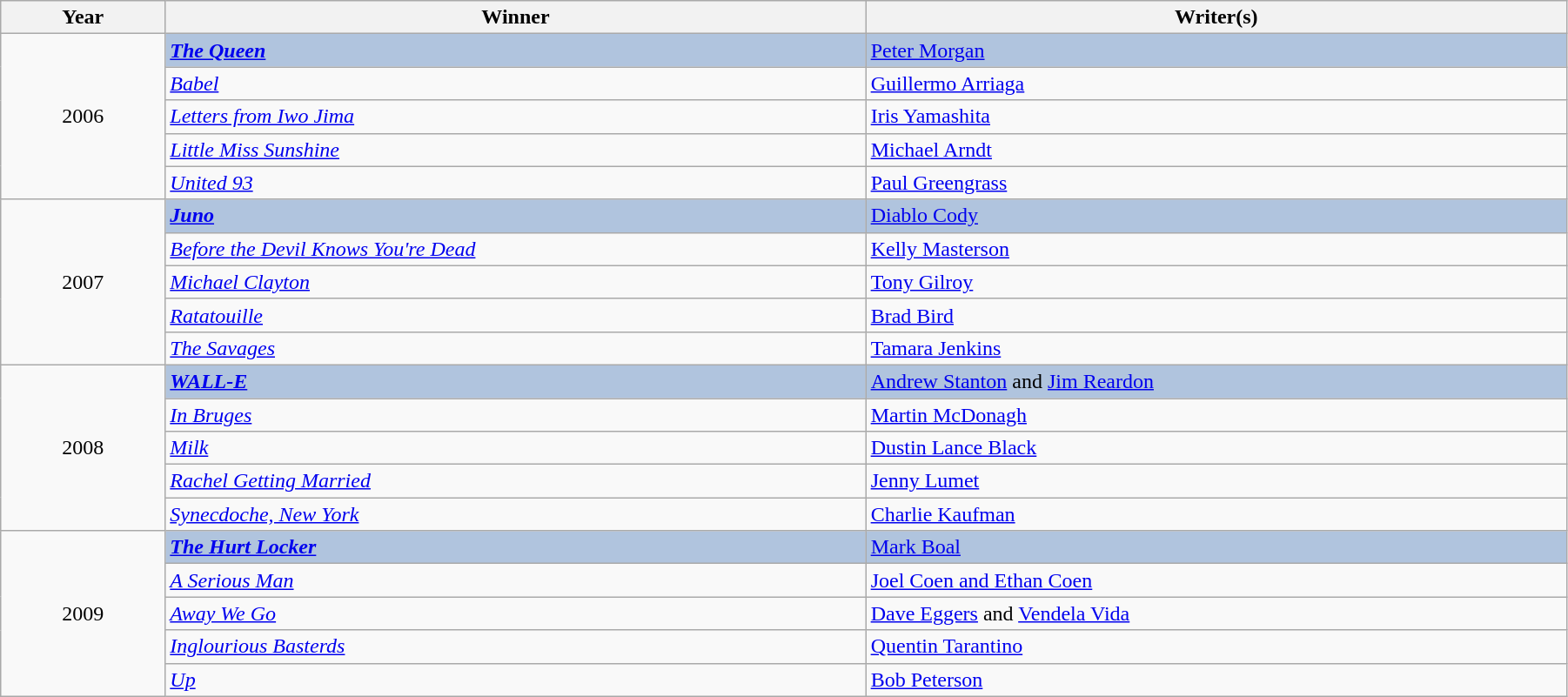<table class="wikitable" width="95%" cellpadding="5">
<tr>
<th width="100"><strong>Year</strong></th>
<th width="450"><strong>Winner</strong></th>
<th width="450"><strong>Writer(s)</strong></th>
</tr>
<tr>
<td rowspan="5" style="text-align:center;">2006</td>
<td style="background:#B0C4DE;"><strong><em><a href='#'>The Queen</a></em></strong></td>
<td style="background:#B0C4DE;"><a href='#'>Peter Morgan</a></td>
</tr>
<tr>
<td><em><a href='#'>Babel</a></em></td>
<td><a href='#'>Guillermo Arriaga</a></td>
</tr>
<tr>
<td><em><a href='#'>Letters from Iwo Jima</a></em></td>
<td><a href='#'>Iris Yamashita</a></td>
</tr>
<tr>
<td><em><a href='#'>Little Miss Sunshine</a></em></td>
<td><a href='#'>Michael Arndt</a></td>
</tr>
<tr>
<td><em><a href='#'>United 93</a></em></td>
<td><a href='#'>Paul Greengrass</a></td>
</tr>
<tr>
<td rowspan="5" style="text-align:center;">2007</td>
<td style="background:#B0C4DE;"><strong><em><a href='#'>Juno</a></em></strong></td>
<td style="background:#B0C4DE;"><a href='#'>Diablo Cody</a></td>
</tr>
<tr>
<td><em><a href='#'>Before the Devil Knows You're Dead</a></em></td>
<td><a href='#'>Kelly Masterson</a></td>
</tr>
<tr>
<td><em><a href='#'>Michael Clayton</a></em></td>
<td><a href='#'>Tony Gilroy</a></td>
</tr>
<tr>
<td><em><a href='#'>Ratatouille</a></em></td>
<td><a href='#'>Brad Bird</a></td>
</tr>
<tr>
<td><em><a href='#'>The Savages</a></em></td>
<td><a href='#'>Tamara Jenkins</a></td>
</tr>
<tr>
<td rowspan="5" style="text-align:center;">2008</td>
<td style="background:#B0C4DE;"><strong><em><a href='#'>WALL-E</a></em></strong></td>
<td style="background:#B0C4DE;"><a href='#'>Andrew Stanton</a> and <a href='#'>Jim Reardon</a></td>
</tr>
<tr>
<td><em><a href='#'>In Bruges</a></em></td>
<td><a href='#'>Martin McDonagh</a></td>
</tr>
<tr>
<td><em><a href='#'>Milk</a></em></td>
<td><a href='#'>Dustin Lance Black</a></td>
</tr>
<tr>
<td><em><a href='#'>Rachel Getting Married</a></em></td>
<td><a href='#'>Jenny Lumet</a></td>
</tr>
<tr>
<td><em><a href='#'>Synecdoche, New York</a></em></td>
<td><a href='#'>Charlie Kaufman</a></td>
</tr>
<tr>
<td rowspan="5" style="text-align:center;">2009</td>
<td style="background:#B0C4DE;"><strong><em><a href='#'>The Hurt Locker</a></em></strong></td>
<td style="background:#B0C4DE;"><a href='#'>Mark Boal</a></td>
</tr>
<tr>
<td><em><a href='#'>A Serious Man</a></em></td>
<td><a href='#'>Joel Coen and Ethan Coen</a></td>
</tr>
<tr>
<td><em><a href='#'>Away We Go</a></em></td>
<td><a href='#'>Dave Eggers</a> and <a href='#'>Vendela Vida</a></td>
</tr>
<tr>
<td><em><a href='#'>Inglourious Basterds</a></em></td>
<td><a href='#'>Quentin Tarantino</a></td>
</tr>
<tr>
<td><em><a href='#'>Up</a></em></td>
<td><a href='#'>Bob Peterson</a></td>
</tr>
</table>
